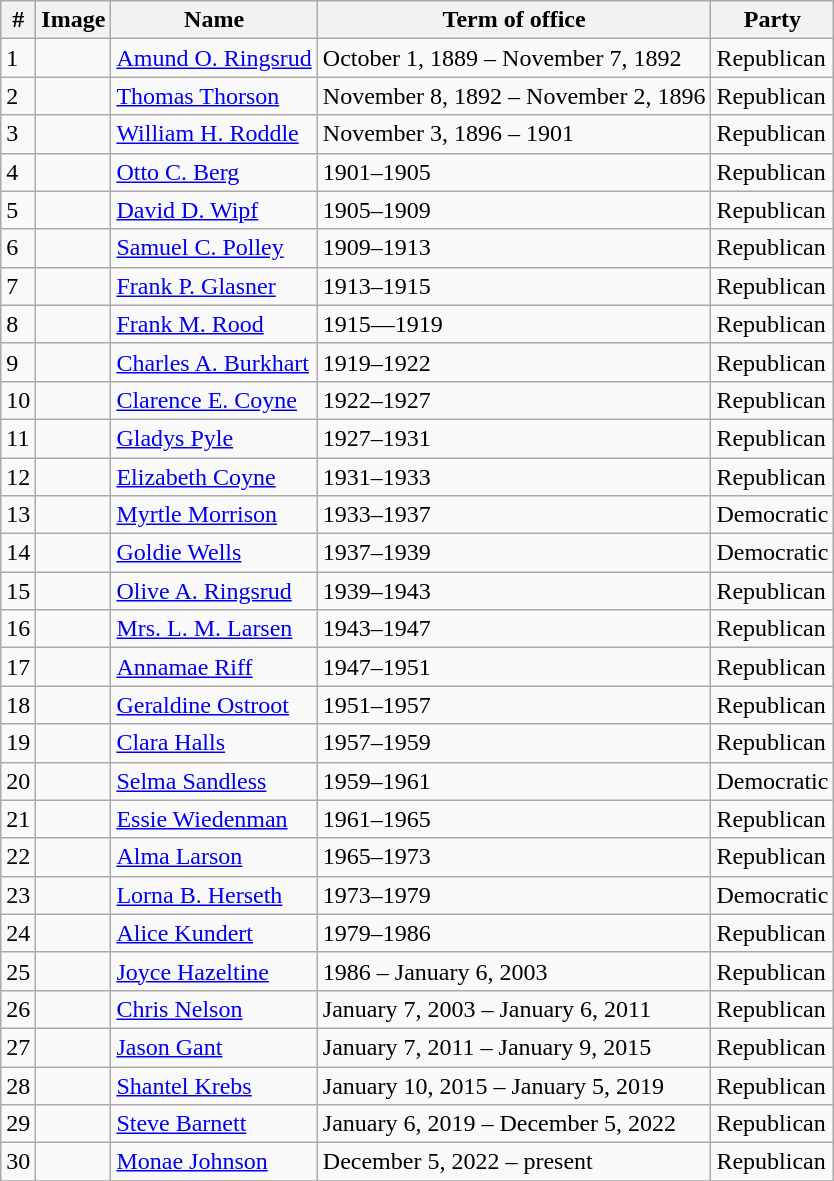<table class="wikitable">
<tr>
<th>#</th>
<th>Image</th>
<th>Name</th>
<th>Term of office</th>
<th>Party</th>
</tr>
<tr>
<td>1</td>
<td></td>
<td><a href='#'>Amund O. Ringsrud</a></td>
<td>October 1, 1889  – November 7, 1892</td>
<td>Republican</td>
</tr>
<tr>
<td>2</td>
<td></td>
<td><a href='#'>Thomas Thorson</a></td>
<td>November 8, 1892  – November 2, 1896</td>
<td>Republican</td>
</tr>
<tr>
<td>3</td>
<td></td>
<td><a href='#'>William H. Roddle</a></td>
<td>November 3, 1896 – 1901</td>
<td>Republican</td>
</tr>
<tr>
<td>4</td>
<td></td>
<td><a href='#'>Otto C. Berg</a></td>
<td>1901–1905</td>
<td>Republican</td>
</tr>
<tr>
<td>5</td>
<td></td>
<td><a href='#'>David D. Wipf</a></td>
<td>1905–1909</td>
<td>Republican</td>
</tr>
<tr>
<td>6</td>
<td></td>
<td><a href='#'>Samuel C. Polley</a></td>
<td>1909–1913</td>
<td>Republican</td>
</tr>
<tr>
<td>7</td>
<td></td>
<td><a href='#'>Frank P. Glasner</a></td>
<td>1913–1915</td>
<td>Republican</td>
</tr>
<tr>
<td>8</td>
<td></td>
<td><a href='#'>Frank M. Rood</a></td>
<td>1915—1919</td>
<td>Republican</td>
</tr>
<tr>
<td>9</td>
<td></td>
<td><a href='#'>Charles A. Burkhart</a></td>
<td>1919–1922</td>
<td>Republican</td>
</tr>
<tr>
<td>10</td>
<td></td>
<td><a href='#'>Clarence E. Coyne</a></td>
<td>1922–1927</td>
<td>Republican</td>
</tr>
<tr>
<td>11</td>
<td></td>
<td><a href='#'>Gladys Pyle</a></td>
<td>1927–1931</td>
<td>Republican</td>
</tr>
<tr>
<td>12</td>
<td></td>
<td><a href='#'>Elizabeth Coyne</a></td>
<td>1931–1933</td>
<td>Republican</td>
</tr>
<tr>
<td>13</td>
<td></td>
<td><a href='#'>Myrtle Morrison</a></td>
<td>1933–1937</td>
<td>Democratic</td>
</tr>
<tr>
<td>14</td>
<td></td>
<td><a href='#'>Goldie Wells</a></td>
<td>1937–1939</td>
<td>Democratic</td>
</tr>
<tr>
<td>15</td>
<td></td>
<td><a href='#'>Olive A. Ringsrud</a></td>
<td>1939–1943</td>
<td>Republican</td>
</tr>
<tr>
<td>16</td>
<td></td>
<td><a href='#'>Mrs. L. M. Larsen</a></td>
<td>1943–1947</td>
<td>Republican</td>
</tr>
<tr>
<td>17</td>
<td></td>
<td><a href='#'>Annamae Riff</a></td>
<td>1947–1951</td>
<td>Republican</td>
</tr>
<tr>
<td>18</td>
<td></td>
<td><a href='#'>Geraldine Ostroot</a></td>
<td>1951–1957</td>
<td>Republican</td>
</tr>
<tr>
<td>19</td>
<td></td>
<td><a href='#'>Clara Halls</a></td>
<td>1957–1959</td>
<td>Republican</td>
</tr>
<tr>
<td>20</td>
<td></td>
<td><a href='#'>Selma Sandless</a></td>
<td>1959–1961</td>
<td>Democratic</td>
</tr>
<tr>
<td>21</td>
<td></td>
<td><a href='#'>Essie Wiedenman</a></td>
<td>1961–1965</td>
<td>Republican</td>
</tr>
<tr>
<td>22</td>
<td></td>
<td><a href='#'>Alma Larson</a></td>
<td>1965–1973</td>
<td>Republican</td>
</tr>
<tr>
<td>23</td>
<td></td>
<td><a href='#'>Lorna B. Herseth</a></td>
<td>1973–1979</td>
<td>Democratic</td>
</tr>
<tr>
<td>24</td>
<td></td>
<td><a href='#'>Alice Kundert</a></td>
<td>1979–1986</td>
<td>Republican</td>
</tr>
<tr>
<td>25</td>
<td></td>
<td><a href='#'>Joyce Hazeltine</a></td>
<td>1986 – January 6, 2003</td>
<td>Republican</td>
</tr>
<tr>
<td>26</td>
<td></td>
<td><a href='#'>Chris Nelson</a></td>
<td>January 7, 2003  – January 6, 2011</td>
<td>Republican</td>
</tr>
<tr>
<td>27</td>
<td></td>
<td><a href='#'>Jason Gant</a></td>
<td>January 7, 2011  – January 9, 2015</td>
<td>Republican</td>
</tr>
<tr>
<td>28</td>
<td></td>
<td><a href='#'>Shantel Krebs</a></td>
<td>January 10, 2015  – January 5, 2019</td>
<td>Republican</td>
</tr>
<tr>
<td>29</td>
<td></td>
<td><a href='#'>Steve Barnett</a></td>
<td>January 6, 2019 – December 5, 2022</td>
<td>Republican</td>
</tr>
<tr>
<td>30</td>
<td></td>
<td><a href='#'>Monae Johnson</a></td>
<td>December 5, 2022 – present</td>
<td>Republican</td>
</tr>
<tr>
</tr>
</table>
